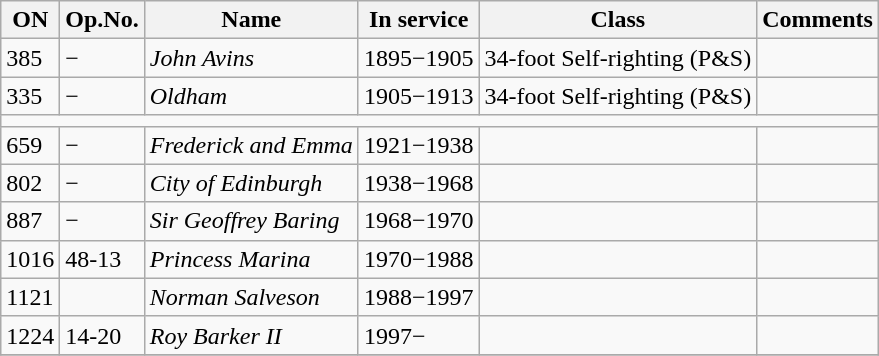<table class="wikitable">
<tr>
<th>ON</th>
<th>Op.No.</th>
<th>Name</th>
<th>In service</th>
<th>Class</th>
<th>Comments</th>
</tr>
<tr>
<td>385</td>
<td>−</td>
<td><em>John Avins</em></td>
<td>1895−1905</td>
<td>34-foot Self-righting (P&S)</td>
<td></td>
</tr>
<tr>
<td>335</td>
<td>−</td>
<td><em>Oldham</em></td>
<td>1905−1913</td>
<td>34-foot Self-righting (P&S)</td>
<td></td>
</tr>
<tr>
<td colspan=6 style=" text-align: center;"></td>
</tr>
<tr>
<td>659</td>
<td>−</td>
<td><em>Frederick and Emma</em></td>
<td>1921−1938</td>
<td></td>
<td></td>
</tr>
<tr>
<td>802</td>
<td>−</td>
<td><em>City of Edinburgh</em></td>
<td>1938−1968</td>
<td></td>
<td></td>
</tr>
<tr>
<td>887</td>
<td>−</td>
<td><em>Sir Geoffrey Baring</em></td>
<td>1968−1970</td>
<td></td>
<td></td>
</tr>
<tr>
<td>1016</td>
<td>48-13</td>
<td><em>Princess Marina</em></td>
<td>1970−1988</td>
<td></td>
<td></td>
</tr>
<tr>
<td>1121</td>
<td></td>
<td><em>Norman Salveson</em></td>
<td>1988−1997</td>
<td></td>
<td></td>
</tr>
<tr>
<td>1224</td>
<td>14-20</td>
<td><em>Roy Barker II</em></td>
<td>1997−</td>
<td></td>
<td></td>
</tr>
<tr>
</tr>
</table>
